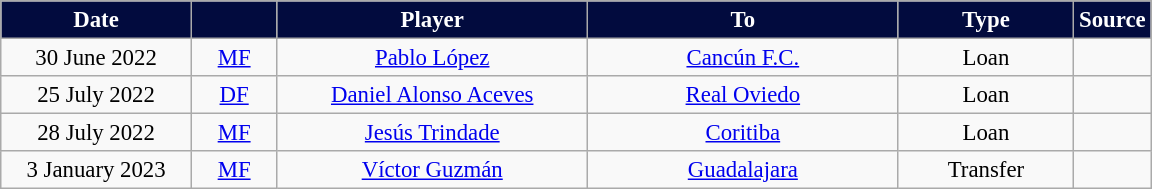<table class="wikitable" style="text-align:center; font-size:95%; ">
<tr>
<th style="background:#020B3E; color:white; width:120px;">Date</th>
<th style="background:#020B3E; color:white; width:50px;"></th>
<th style="background:#020B3E; color:white; width:200px;">Player</th>
<th style="background:#020B3E; color:white; width:200px;">To</th>
<th style="background:#020B3E; color:white; width:110px;">Type</th>
<th style="background:#020B3E; color:white; width:25px;">Source</th>
</tr>
<tr>
<td>30 June 2022</td>
<td><a href='#'>MF</a></td>
<td> <a href='#'>Pablo López</a></td>
<td> <a href='#'>Cancún F.C.</a></td>
<td>Loan</td>
<td></td>
</tr>
<tr>
<td>25 July 2022</td>
<td><a href='#'>DF</a></td>
<td> <a href='#'>Daniel Alonso Aceves</a></td>
<td> <a href='#'>Real Oviedo</a></td>
<td>Loan</td>
<td></td>
</tr>
<tr>
<td>28 July 2022</td>
<td><a href='#'>MF</a></td>
<td> <a href='#'>Jesús Trindade</a></td>
<td> <a href='#'>Coritiba</a></td>
<td>Loan</td>
<td></td>
</tr>
<tr>
<td>3 January 2023</td>
<td><a href='#'>MF</a></td>
<td> <a href='#'>Víctor Guzmán</a></td>
<td> <a href='#'>Guadalajara</a></td>
<td>Transfer</td>
<td></td>
</tr>
</table>
